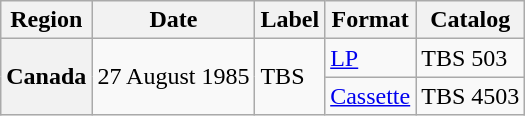<table class="wikitable plainrowheaders">
<tr>
<th>Region</th>
<th>Date</th>
<th>Label</th>
<th>Format</th>
<th>Catalog</th>
</tr>
<tr>
<th scope="row" rowspan="2">Canada</th>
<td rowspan="2">27 August 1985</td>
<td rowspan="2">TBS</td>
<td><a href='#'>LP</a></td>
<td>TBS 503</td>
</tr>
<tr>
<td><a href='#'>Cassette</a></td>
<td>TBS 4503</td>
</tr>
</table>
